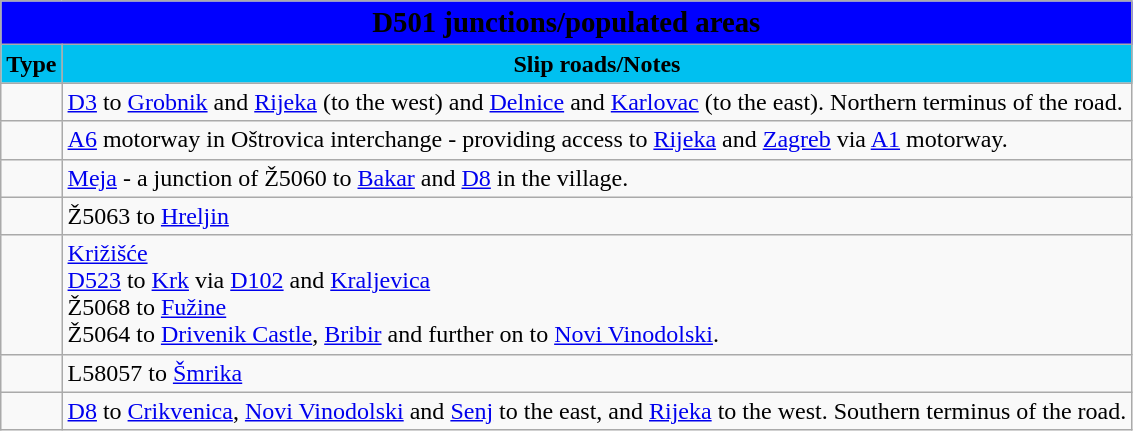<table class="wikitable">
<tr>
<td colspan=2 bgcolor=blue align=center style=margin-top:15><span><big><strong>D501 junctions/populated areas</strong></big></span></td>
</tr>
<tr>
<td align=center bgcolor=00c0f0><strong>Type</strong></td>
<td align=center bgcolor=00c0f0><strong>Slip roads/Notes</strong></td>
</tr>
<tr>
<td></td>
<td> <a href='#'>D3</a> to <a href='#'>Grobnik</a> and <a href='#'>Rijeka</a> (to the west) and <a href='#'>Delnice</a> and <a href='#'>Karlovac</a> (to the east). Northern terminus of the road.</td>
</tr>
<tr>
<td></td>
<td> <a href='#'>A6</a> motorway in Oštrovica interchange - providing access to <a href='#'>Rijeka</a> and <a href='#'>Zagreb</a> via <a href='#'>A1</a> motorway.</td>
</tr>
<tr>
<td></td>
<td><a href='#'>Meja</a> - a junction of Ž5060 to <a href='#'>Bakar</a> and <a href='#'>D8</a> in the village.</td>
</tr>
<tr>
<td></td>
<td>Ž5063 to <a href='#'>Hreljin</a></td>
</tr>
<tr>
<td></td>
<td><a href='#'>Križišće</a><br> <a href='#'>D523</a> to <a href='#'>Krk</a> via <a href='#'>D102</a> and <a href='#'>Kraljevica</a><br>Ž5068 to <a href='#'>Fužine</a><br>Ž5064 to <a href='#'>Drivenik Castle</a>, <a href='#'>Bribir</a> and further on to <a href='#'>Novi Vinodolski</a>.</td>
</tr>
<tr>
<td></td>
<td>L58057 to <a href='#'>Šmrika</a></td>
</tr>
<tr>
<td></td>
<td> <a href='#'>D8</a> to <a href='#'>Crikvenica</a>, <a href='#'>Novi Vinodolski</a> and <a href='#'>Senj</a> to the east, and <a href='#'>Rijeka</a> to the west. Southern terminus of the road.</td>
</tr>
</table>
